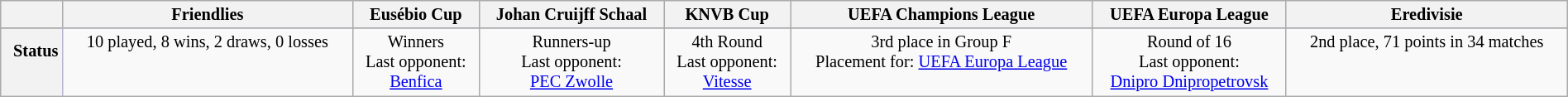<table class="wikitable" style="width:100%; font-size:85%;">
<tr>
<th></th>
<th style="border-bottom:1px solid #B5B7CF;">Friendlies</th>
<th style="border-bottom:1px solid #B5B7CF;">Eusébio Cup</th>
<th style="border-bottom:1px solid #B5B7CF;">Johan Cruijff Schaal</th>
<th style="border-bottom:1px solid #B5B7CF;">KNVB Cup</th>
<th style="border-bottom:1px solid #B5B7CF;">UEFA Champions League</th>
<th style="border-bottom:1px solid #B5B7CF;">UEFA Europa League</th>
<th style="border-bottom:1px solid #B5B7CF;">Eredivisie</th>
</tr>
<tr>
</tr>
<tr style="font-size:100%;" valign="top">
<th style="border-right:1px solid #B5B7CF;text-align:right;padding-top:10px;">Status</th>
<td align=center>10 played, 8 wins, 2 draws, 0 losses</td>
<td align=center>Winners<br>Last opponent:<br><a href='#'>Benfica</a></td>
<td align=center>Runners-up<br>Last opponent:<br><a href='#'>PEC Zwolle</a></td>
<td align=center>4th Round<br>Last opponent:<br><a href='#'>Vitesse</a></td>
<td align=center>3rd place in Group F<br>Placement for: <a href='#'>UEFA Europa League</a></td>
<td align=center>Round of 16<br>Last opponent:<br><a href='#'>Dnipro Dnipropetrovsk</a></td>
<td align=center>2nd place, 71 points in 34 matches</td>
</tr>
</table>
